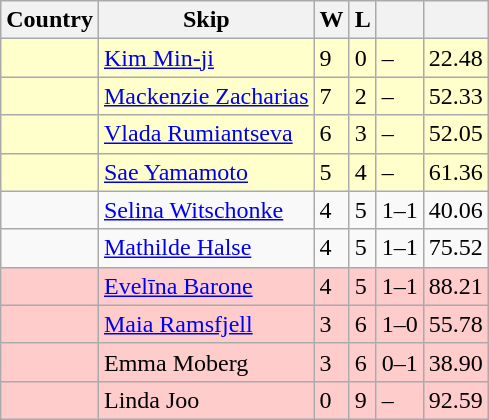<table class=wikitable>
<tr>
<th>Country</th>
<th>Skip</th>
<th>W</th>
<th>L</th>
<th></th>
<th></th>
</tr>
<tr bgcolor=#ffffcc>
<td></td>
<td><a href='#'>Kim Min-ji</a></td>
<td>9</td>
<td>0</td>
<td>–</td>
<td>22.48</td>
</tr>
<tr bgcolor=#ffffcc>
<td></td>
<td><a href='#'>Mackenzie Zacharias</a></td>
<td>7</td>
<td>2</td>
<td>–</td>
<td>52.33</td>
</tr>
<tr bgcolor=#ffffcc>
<td></td>
<td><a href='#'>Vlada Rumiantseva</a></td>
<td>6</td>
<td>3</td>
<td>–</td>
<td>52.05</td>
</tr>
<tr bgcolor=#ffffcc>
<td></td>
<td><a href='#'>Sae Yamamoto</a></td>
<td>5</td>
<td>4</td>
<td>–</td>
<td>61.36</td>
</tr>
<tr>
<td></td>
<td><a href='#'>Selina Witschonke</a></td>
<td>4</td>
<td>5</td>
<td>1–1</td>
<td>40.06</td>
</tr>
<tr>
<td></td>
<td><a href='#'>Mathilde Halse</a></td>
<td>4</td>
<td>5</td>
<td>1–1</td>
<td>75.52</td>
</tr>
<tr bgcolor=#ffcccc>
<td></td>
<td><a href='#'>Evelīna Barone</a></td>
<td>4</td>
<td>5</td>
<td>1–1</td>
<td>88.21</td>
</tr>
<tr bgcolor=#ffcccc>
<td></td>
<td><a href='#'>Maia Ramsfjell</a></td>
<td>3</td>
<td>6</td>
<td>1–0</td>
<td>55.78</td>
</tr>
<tr bgcolor=#ffcccc>
<td></td>
<td>Emma Moberg</td>
<td>3</td>
<td>6</td>
<td>0–1</td>
<td>38.90</td>
</tr>
<tr bgcolor=#ffcccc>
<td></td>
<td>Linda Joo</td>
<td>0</td>
<td>9</td>
<td>–</td>
<td>92.59</td>
</tr>
</table>
